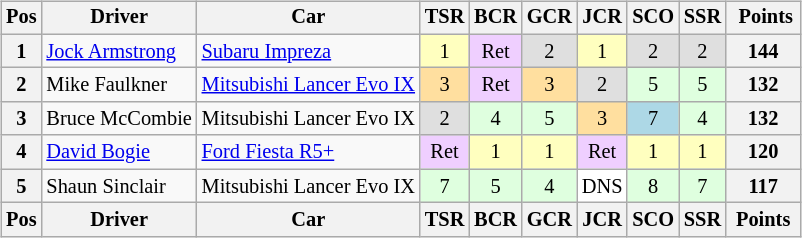<table>
<tr>
<td><br><table class="wikitable" style="font-size: 85%; text-align: center;">
<tr valign="top">
<th valign="middle">Pos</th>
<th valign="middle">Driver</th>
<th valign="middle">Car</th>
<th>TSR<br></th>
<th>BCR<br></th>
<th>GCR<br></th>
<th>JCR<br></th>
<th>SCO<br></th>
<th>SSR<br></th>
<th valign="middle"> Points</th>
</tr>
<tr>
<th>1</th>
<td align=left><a href='#'>Jock Armstrong</a></td>
<td align=left><a href='#'>Subaru Impreza</a></td>
<td style="background:#ffffbf;">1</td>
<td style="background:#efcfff;">Ret</td>
<td style="background:#dfdfdf;">2</td>
<td style="background:#ffffbf;">1</td>
<td style="background:#dfdfdf;">2</td>
<td style="background:#dfdfdf;">2</td>
<th>144</th>
</tr>
<tr>
<th>2</th>
<td align=left>Mike Faulkner</td>
<td align=left><a href='#'>Mitsubishi Lancer Evo IX</a></td>
<td style="background:#ffdf9f;">3</td>
<td style="background:#efcfff;">Ret</td>
<td style="background:#ffdf9f;">3</td>
<td style="background:#dfdfdf;">2</td>
<td style="background:#dfffdf;">5</td>
<td style="background:#dfffdf;">5</td>
<th>132</th>
</tr>
<tr>
<th>3</th>
<td align=left>Bruce McCombie</td>
<td align=left>Mitsubishi Lancer Evo IX</td>
<td style="background:#dfdfdf;">2</td>
<td style="background:#dfffdf;">4</td>
<td style="background:#dfffdf;">5</td>
<td style="background:#ffdf9f;">3</td>
<td style="background:#ADD8E6;">7</td>
<td style="background:#dfffdf;">4</td>
<th>132</th>
</tr>
<tr>
<th>4</th>
<td align=left><a href='#'>David Bogie</a></td>
<td align=left><a href='#'>Ford Fiesta R5+</a></td>
<td style="background:#efcfff;">Ret</td>
<td style="background:#ffffbf;">1</td>
<td style="background:#ffffbf;">1</td>
<td style="background:#efcfff;">Ret</td>
<td style="background:#ffffbf;">1</td>
<td style="background:#ffffbf;">1</td>
<th>120</th>
</tr>
<tr>
<th>5</th>
<td align=left>Shaun Sinclair</td>
<td align=left>Mitsubishi Lancer Evo IX</td>
<td style="background:#dfffdf;">7</td>
<td style="background:#dfffdf;">5</td>
<td style="background:#dfffdf;">4</td>
<td style="background:#ffffff;">DNS</td>
<td style="background:#dfffdf;">8</td>
<td style="background:#dfffdf;">7</td>
<th>117</th>
</tr>
<tr valign="top">
<th valign="middle">Pos</th>
<th valign="middle">Driver</th>
<th valign="middle">Car</th>
<th>TSR<br></th>
<th>BCR<br></th>
<th>GCR<br></th>
<th>JCR<br></th>
<th>SCO<br></th>
<th>SSR<br></th>
<th valign="middle"> Points </th>
</tr>
</table>
</td>
<td valign="top"><br></td>
</tr>
</table>
